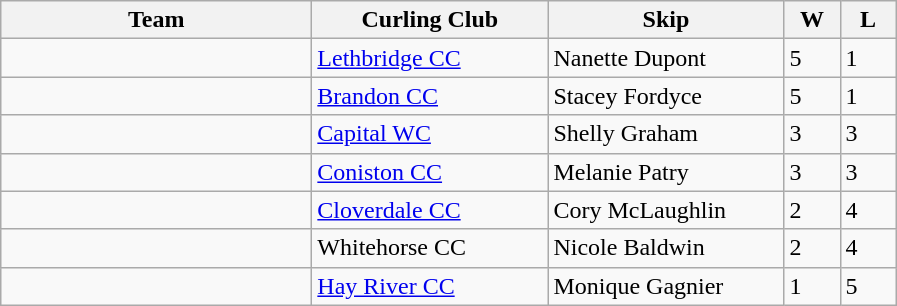<table class="wikitable">
<tr>
<th style="width:200px;">Team</th>
<th style="width:150px;">Curling Club</th>
<th style="width:150px;">Skip</th>
<th style="width:30px;">W</th>
<th style="width:30px;">L</th>
</tr>
<tr>
<td></td>
<td><a href='#'>Lethbridge CC</a></td>
<td>Nanette Dupont</td>
<td>5</td>
<td>1</td>
</tr>
<tr>
<td></td>
<td><a href='#'>Brandon CC</a></td>
<td>Stacey Fordyce</td>
<td>5</td>
<td>1</td>
</tr>
<tr>
<td></td>
<td><a href='#'>Capital WC</a></td>
<td>Shelly Graham</td>
<td>3</td>
<td>3</td>
</tr>
<tr>
<td></td>
<td><a href='#'>Coniston CC</a></td>
<td>Melanie Patry</td>
<td>3</td>
<td>3</td>
</tr>
<tr>
<td></td>
<td><a href='#'>Cloverdale CC</a></td>
<td>Cory McLaughlin</td>
<td>2</td>
<td>4</td>
</tr>
<tr>
<td></td>
<td>Whitehorse CC</td>
<td>Nicole Baldwin</td>
<td>2</td>
<td>4</td>
</tr>
<tr>
<td></td>
<td><a href='#'>Hay River CC</a></td>
<td>Monique Gagnier</td>
<td>1</td>
<td>5</td>
</tr>
</table>
